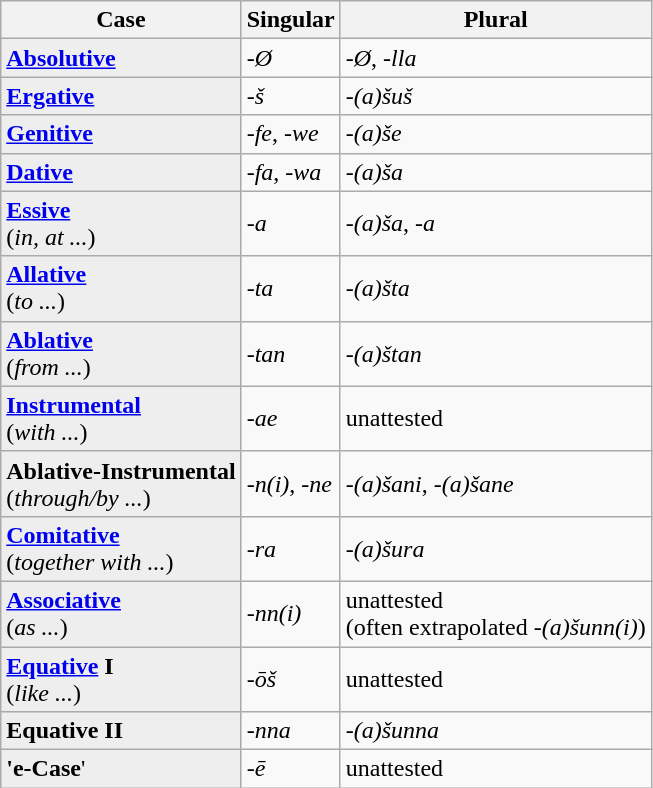<table class="wikitable">
<tr>
<th>Case</th>
<th>Singular</th>
<th>Plural</th>
</tr>
<tr>
<td style="background:#eee;"><strong><a href='#'>Absolutive</a></strong></td>
<td><em>-Ø</em></td>
<td><em>-Ø</em>, <em>-lla</em></td>
</tr>
<tr>
<td style="background:#eee;"><strong><a href='#'>Ergative</a></strong></td>
<td><em>-š</em></td>
<td><em>-(a)šuš</em></td>
</tr>
<tr>
<td style="background:#eee;"><strong><a href='#'>Genitive</a></strong></td>
<td><em>-fe</em>, <em>-we</em></td>
<td><em>-(a)še</em></td>
</tr>
<tr>
<td style="background:#eee;"><strong><a href='#'>Dative</a></strong></td>
<td><em>-fa</em>, <em>-wa</em></td>
<td><em>-(a)ša</em></td>
</tr>
<tr>
<td style="background:#eee;"><strong><a href='#'>Essive</a></strong><br>(<em>in, at ...</em>)</td>
<td><em>-a</em></td>
<td><em>-(a)ša</em>, <em>-a</em></td>
</tr>
<tr>
<td style="background:#eee;"><strong><a href='#'>Allative</a></strong><br>(<em>to ...</em>)</td>
<td><em>-ta</em></td>
<td><em>-(a)šta</em></td>
</tr>
<tr>
<td style="background:#eee;"><strong><a href='#'>Ablative</a></strong><br>(<em>from ...</em>)</td>
<td><em>-tan</em></td>
<td><em>-(a)štan</em></td>
</tr>
<tr>
<td style="background:#eee;"><strong><a href='#'>Instrumental</a></strong><br>(<em>with ...</em>)</td>
<td><em>-ae</em></td>
<td>unattested</td>
</tr>
<tr>
<td style="background:#eee;"><strong>Ablative-Instrumental</strong><br>(<em>through/by ...</em>)</td>
<td><em>-n(i)</em>, <em>-ne</em></td>
<td><em>-(a)šani</em>, <em>-(a)šane</em></td>
</tr>
<tr>
<td style="background:#eee;"><strong><a href='#'>Comitative</a></strong><br>(<em>together with ...</em>)</td>
<td><em>-ra</em></td>
<td><em>-(a)šura</em></td>
</tr>
<tr>
<td style="background:#eee;"><strong><a href='#'>Associative</a></strong><br>(<em>as ...</em>)</td>
<td><em>-nn(i)</em></td>
<td>unattested<br>(often extrapolated <em>-(a)šunn(i)</em>)</td>
</tr>
<tr>
<td style="background:#eee;"><strong><a href='#'>Equative</a> I</strong><br>(<em>like ...</em>)</td>
<td><em>-ōš</em></td>
<td>unattested</td>
</tr>
<tr>
<td style="background:#eee;"><strong>Equative II</strong></td>
<td><em>-nna</em></td>
<td><em>-(a)šunna</em></td>
</tr>
<tr>
<td style="background:#eee;"><strong>'e-Case</strong>'</td>
<td><em>-ē</em></td>
<td>unattested</td>
</tr>
</table>
